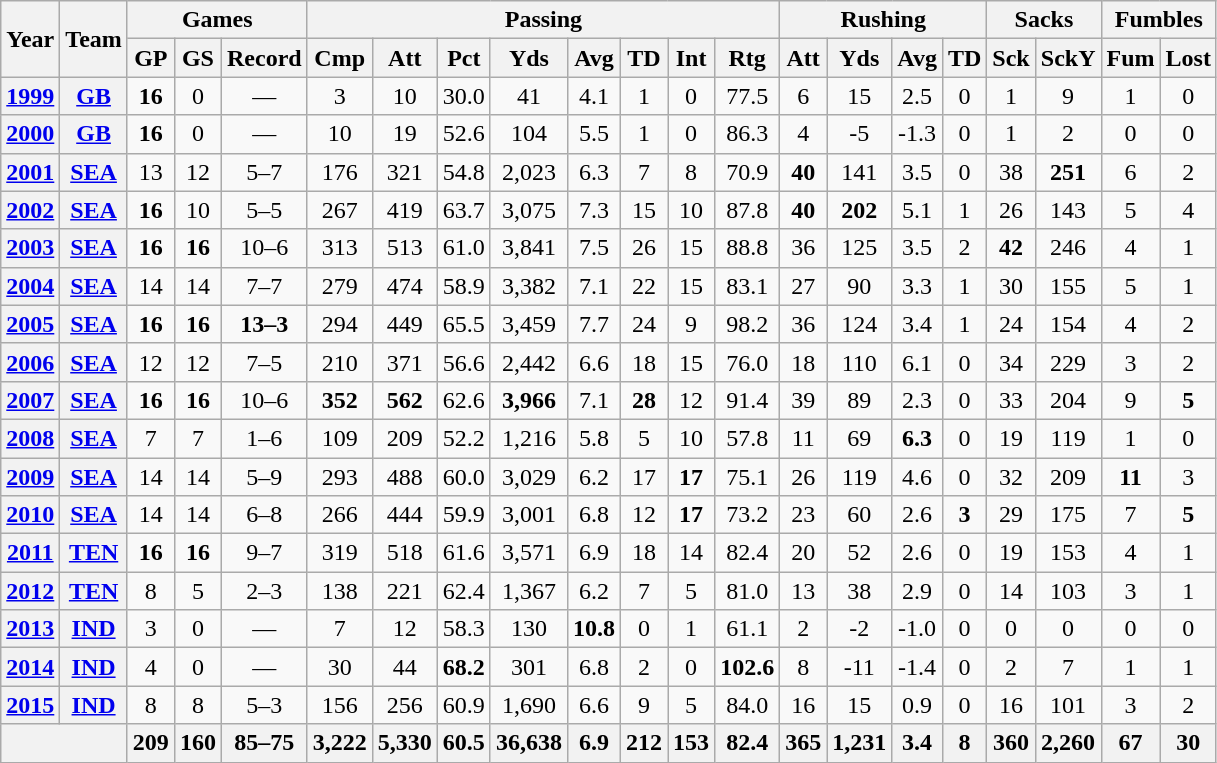<table class=wikitable style="text-align:center;">
<tr>
<th rowspan="2">Year</th>
<th rowspan="2">Team</th>
<th colspan="3">Games</th>
<th colspan="8">Passing</th>
<th colspan="4">Rushing</th>
<th colspan="2">Sacks</th>
<th colspan="2">Fumbles</th>
</tr>
<tr>
<th>GP</th>
<th>GS</th>
<th>Record</th>
<th>Cmp</th>
<th>Att</th>
<th>Pct</th>
<th>Yds</th>
<th>Avg</th>
<th>TD</th>
<th>Int</th>
<th>Rtg</th>
<th>Att</th>
<th>Yds</th>
<th>Avg</th>
<th>TD</th>
<th>Sck</th>
<th>SckY</th>
<th>Fum</th>
<th>Lost</th>
</tr>
<tr>
<th><a href='#'>1999</a></th>
<th><a href='#'>GB</a></th>
<td><strong>16</strong></td>
<td>0</td>
<td>—</td>
<td>3</td>
<td>10</td>
<td>30.0</td>
<td>41</td>
<td>4.1</td>
<td>1</td>
<td>0</td>
<td>77.5</td>
<td>6</td>
<td>15</td>
<td>2.5</td>
<td>0</td>
<td>1</td>
<td>9</td>
<td>1</td>
<td>0</td>
</tr>
<tr>
<th><a href='#'>2000</a></th>
<th><a href='#'>GB</a></th>
<td><strong>16</strong></td>
<td>0</td>
<td>—</td>
<td>10</td>
<td>19</td>
<td>52.6</td>
<td>104</td>
<td>5.5</td>
<td>1</td>
<td>0</td>
<td>86.3</td>
<td>4</td>
<td>-5</td>
<td>-1.3</td>
<td>0</td>
<td>1</td>
<td>2</td>
<td>0</td>
<td>0</td>
</tr>
<tr>
<th><a href='#'>2001</a></th>
<th><a href='#'>SEA</a></th>
<td>13</td>
<td>12</td>
<td>5–7</td>
<td>176</td>
<td>321</td>
<td>54.8</td>
<td>2,023</td>
<td>6.3</td>
<td>7</td>
<td>8</td>
<td>70.9</td>
<td><strong>40</strong></td>
<td>141</td>
<td>3.5</td>
<td>0</td>
<td>38</td>
<td><strong>251</strong></td>
<td>6</td>
<td>2</td>
</tr>
<tr>
<th><a href='#'>2002</a></th>
<th><a href='#'>SEA</a></th>
<td><strong>16</strong></td>
<td>10</td>
<td>5–5</td>
<td>267</td>
<td>419</td>
<td>63.7</td>
<td>3,075</td>
<td>7.3</td>
<td>15</td>
<td>10</td>
<td>87.8</td>
<td><strong>40</strong></td>
<td><strong>202</strong></td>
<td>5.1</td>
<td>1</td>
<td>26</td>
<td>143</td>
<td>5</td>
<td>4</td>
</tr>
<tr>
<th><a href='#'>2003</a></th>
<th><a href='#'>SEA</a></th>
<td><strong>16</strong></td>
<td><strong>16</strong></td>
<td>10–6</td>
<td>313</td>
<td>513</td>
<td>61.0</td>
<td>3,841</td>
<td>7.5</td>
<td>26</td>
<td>15</td>
<td>88.8</td>
<td>36</td>
<td>125</td>
<td>3.5</td>
<td>2</td>
<td><strong>42</strong></td>
<td>246</td>
<td>4</td>
<td>1</td>
</tr>
<tr>
<th><a href='#'>2004</a></th>
<th><a href='#'>SEA</a></th>
<td>14</td>
<td>14</td>
<td>7–7</td>
<td>279</td>
<td>474</td>
<td>58.9</td>
<td>3,382</td>
<td>7.1</td>
<td>22</td>
<td>15</td>
<td>83.1</td>
<td>27</td>
<td>90</td>
<td>3.3</td>
<td>1</td>
<td>30</td>
<td>155</td>
<td>5</td>
<td>1</td>
</tr>
<tr>
<th><a href='#'>2005</a></th>
<th><a href='#'>SEA</a></th>
<td><strong>16</strong></td>
<td><strong>16</strong></td>
<td><strong>13–3</strong></td>
<td>294</td>
<td>449</td>
<td>65.5</td>
<td>3,459</td>
<td>7.7</td>
<td>24</td>
<td>9</td>
<td>98.2</td>
<td>36</td>
<td>124</td>
<td>3.4</td>
<td>1</td>
<td>24</td>
<td>154</td>
<td>4</td>
<td>2</td>
</tr>
<tr>
<th><a href='#'>2006</a></th>
<th><a href='#'>SEA</a></th>
<td>12</td>
<td>12</td>
<td>7–5</td>
<td>210</td>
<td>371</td>
<td>56.6</td>
<td>2,442</td>
<td>6.6</td>
<td>18</td>
<td>15</td>
<td>76.0</td>
<td>18</td>
<td>110</td>
<td>6.1</td>
<td>0</td>
<td>34</td>
<td>229</td>
<td>3</td>
<td>2</td>
</tr>
<tr>
<th><a href='#'>2007</a></th>
<th><a href='#'>SEA</a></th>
<td><strong>16</strong></td>
<td><strong>16</strong></td>
<td>10–6</td>
<td><strong>352</strong></td>
<td><strong>562</strong></td>
<td>62.6</td>
<td><strong>3,966</strong></td>
<td>7.1</td>
<td><strong>28</strong></td>
<td>12</td>
<td>91.4</td>
<td>39</td>
<td>89</td>
<td>2.3</td>
<td>0</td>
<td>33</td>
<td>204</td>
<td>9</td>
<td><strong>5</strong></td>
</tr>
<tr>
<th><a href='#'>2008</a></th>
<th><a href='#'>SEA</a></th>
<td>7</td>
<td>7</td>
<td>1–6</td>
<td>109</td>
<td>209</td>
<td>52.2</td>
<td>1,216</td>
<td>5.8</td>
<td>5</td>
<td>10</td>
<td>57.8</td>
<td>11</td>
<td>69</td>
<td><strong>6.3</strong></td>
<td>0</td>
<td>19</td>
<td>119</td>
<td>1</td>
<td>0</td>
</tr>
<tr>
<th><a href='#'>2009</a></th>
<th><a href='#'>SEA</a></th>
<td>14</td>
<td>14</td>
<td>5–9</td>
<td>293</td>
<td>488</td>
<td>60.0</td>
<td>3,029</td>
<td>6.2</td>
<td>17</td>
<td><strong>17</strong></td>
<td>75.1</td>
<td>26</td>
<td>119</td>
<td>4.6</td>
<td>0</td>
<td>32</td>
<td>209</td>
<td><strong>11</strong></td>
<td>3</td>
</tr>
<tr>
<th><a href='#'>2010</a></th>
<th><a href='#'>SEA</a></th>
<td>14</td>
<td>14</td>
<td>6–8</td>
<td>266</td>
<td>444</td>
<td>59.9</td>
<td>3,001</td>
<td>6.8</td>
<td>12</td>
<td><strong>17</strong></td>
<td>73.2</td>
<td>23</td>
<td>60</td>
<td>2.6</td>
<td><strong>3</strong></td>
<td>29</td>
<td>175</td>
<td>7</td>
<td><strong>5</strong></td>
</tr>
<tr>
<th><a href='#'>2011</a></th>
<th><a href='#'>TEN</a></th>
<td><strong>16</strong></td>
<td><strong>16</strong></td>
<td>9–7</td>
<td>319</td>
<td>518</td>
<td>61.6</td>
<td>3,571</td>
<td>6.9</td>
<td>18</td>
<td>14</td>
<td>82.4</td>
<td>20</td>
<td>52</td>
<td>2.6</td>
<td>0</td>
<td>19</td>
<td>153</td>
<td>4</td>
<td>1</td>
</tr>
<tr>
<th><a href='#'>2012</a></th>
<th><a href='#'>TEN</a></th>
<td>8</td>
<td>5</td>
<td>2–3</td>
<td>138</td>
<td>221</td>
<td>62.4</td>
<td>1,367</td>
<td>6.2</td>
<td>7</td>
<td>5</td>
<td>81.0</td>
<td>13</td>
<td>38</td>
<td>2.9</td>
<td>0</td>
<td>14</td>
<td>103</td>
<td>3</td>
<td>1</td>
</tr>
<tr>
<th><a href='#'>2013</a></th>
<th><a href='#'>IND</a></th>
<td>3</td>
<td>0</td>
<td>—</td>
<td>7</td>
<td>12</td>
<td>58.3</td>
<td>130</td>
<td><strong>10.8</strong></td>
<td>0</td>
<td>1</td>
<td>61.1</td>
<td>2</td>
<td>-2</td>
<td>-1.0</td>
<td>0</td>
<td>0</td>
<td>0</td>
<td>0</td>
<td>0</td>
</tr>
<tr>
<th><a href='#'>2014</a></th>
<th><a href='#'>IND</a></th>
<td>4</td>
<td>0</td>
<td>—</td>
<td>30</td>
<td>44</td>
<td><strong>68.2</strong></td>
<td>301</td>
<td>6.8</td>
<td>2</td>
<td>0</td>
<td><strong>102.6</strong></td>
<td>8</td>
<td>-11</td>
<td>-1.4</td>
<td>0</td>
<td>2</td>
<td>7</td>
<td>1</td>
<td>1</td>
</tr>
<tr>
<th><a href='#'>2015</a></th>
<th><a href='#'>IND</a></th>
<td>8</td>
<td>8</td>
<td>5–3</td>
<td>156</td>
<td>256</td>
<td>60.9</td>
<td>1,690</td>
<td>6.6</td>
<td>9</td>
<td>5</td>
<td>84.0</td>
<td>16</td>
<td>15</td>
<td>0.9</td>
<td>0</td>
<td>16</td>
<td>101</td>
<td>3</td>
<td>2</td>
</tr>
<tr>
<th colspan="2"></th>
<th>209</th>
<th>160</th>
<th>85–75</th>
<th>3,222</th>
<th>5,330</th>
<th>60.5</th>
<th>36,638</th>
<th>6.9</th>
<th>212</th>
<th>153</th>
<th>82.4</th>
<th>365</th>
<th>1,231</th>
<th>3.4</th>
<th>8</th>
<th>360</th>
<th>2,260</th>
<th>67</th>
<th>30</th>
</tr>
</table>
